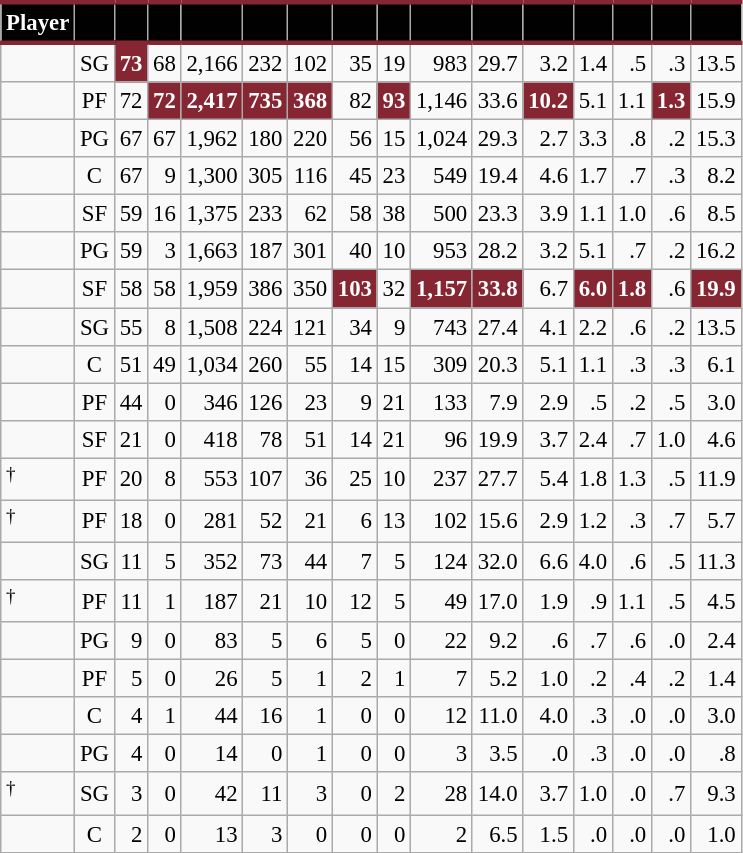<table class="wikitable sortable" style="font-size: 95%; text-align:right;">
<tr>
<th style="background:#010101; color:#FFFFFF; border-top:#862633 3px solid; border-bottom:#862633 3px solid;">Player</th>
<th style="background:#010101; color:#FFFFFF; border-top:#862633 3px solid; border-bottom:#862633 3px solid;"></th>
<th style="background:#010101; color:#FFFFFF; border-top:#862633 3px solid; border-bottom:#862633 3px solid;"></th>
<th style="background:#010101; color:#FFFFFF; border-top:#862633 3px solid; border-bottom:#862633 3px solid;"></th>
<th style="background:#010101; color:#FFFFFF; border-top:#862633 3px solid; border-bottom:#862633 3px solid;"></th>
<th style="background:#010101; color:#FFFFFF; border-top:#862633 3px solid; border-bottom:#862633 3px solid;"></th>
<th style="background:#010101; color:#FFFFFF; border-top:#862633 3px solid; border-bottom:#862633 3px solid;"></th>
<th style="background:#010101; color:#FFFFFF; border-top:#862633 3px solid; border-bottom:#862633 3px solid;"></th>
<th style="background:#010101; color:#FFFFFF; border-top:#862633 3px solid; border-bottom:#862633 3px solid;"></th>
<th style="background:#010101; color:#FFFFFF; border-top:#862633 3px solid; border-bottom:#862633 3px solid;"></th>
<th style="background:#010101; color:#FFFFFF; border-top:#862633 3px solid; border-bottom:#862633 3px solid;"></th>
<th style="background:#010101; color:#FFFFFF; border-top:#862633 3px solid; border-bottom:#862633 3px solid;"></th>
<th style="background:#010101; color:#FFFFFF; border-top:#862633 3px solid; border-bottom:#862633 3px solid;"></th>
<th style="background:#010101; color:#FFFFFF; border-top:#862633 3px solid; border-bottom:#862633 3px solid;"></th>
<th style="background:#010101; color:#FFFFFF; border-top:#862633 3px solid; border-bottom:#862633 3px solid;"></th>
<th style="background:#010101; color:#FFFFFF; border-top:#862633 3px solid; border-bottom:#862633 3px solid;"></th>
</tr>
<tr>
<td style="text-align:left;"></td>
<td style="text-align:center;">SG</td>
<td style="background:#862633; color:#FFFFFF;"><strong>73</strong></td>
<td>68</td>
<td>2,166</td>
<td>232</td>
<td>102</td>
<td>35</td>
<td>19</td>
<td>983</td>
<td>29.7</td>
<td>3.2</td>
<td>1.4</td>
<td>.5</td>
<td>.3</td>
<td>13.5</td>
</tr>
<tr>
<td style="text-align:left;"></td>
<td style="text-align:center;">PF</td>
<td>72</td>
<td style="background:#862633; color:#FFFFFF;"><strong>72</strong></td>
<td style="background:#862633; color:#FFFFFF;"><strong>2,417</strong></td>
<td style="background:#862633; color:#FFFFFF;"><strong>735</strong></td>
<td style="background:#862633; color:#FFFFFF;"><strong>368</strong></td>
<td>82</td>
<td style="background:#862633; color:#FFFFFF;"><strong>93</strong></td>
<td>1,146</td>
<td>33.6</td>
<td style="background:#862633; color:#FFFFFF;"><strong>10.2</strong></td>
<td>5.1</td>
<td>1.1</td>
<td style="background:#862633; color:#FFFFFF;"><strong>1.3</strong></td>
<td>15.9</td>
</tr>
<tr>
<td style="text-align:left;"></td>
<td style="text-align:center;">PG</td>
<td>67</td>
<td>67</td>
<td>1,962</td>
<td>180</td>
<td>220</td>
<td>56</td>
<td>15</td>
<td>1,024</td>
<td>29.3</td>
<td>2.7</td>
<td>3.3</td>
<td>.8</td>
<td>.2</td>
<td>15.3</td>
</tr>
<tr>
<td style="text-align:left;"></td>
<td style="text-align:center;">C</td>
<td>67</td>
<td>9</td>
<td>1,300</td>
<td>305</td>
<td>116</td>
<td>45</td>
<td>23</td>
<td>549</td>
<td>19.4</td>
<td>4.6</td>
<td>1.7</td>
<td>.7</td>
<td>.3</td>
<td>8.2</td>
</tr>
<tr>
<td style="text-align:left;"></td>
<td style="text-align:center;">SF</td>
<td>59</td>
<td>16</td>
<td>1,375</td>
<td>233</td>
<td>62</td>
<td>58</td>
<td>38</td>
<td>500</td>
<td>23.3</td>
<td>3.9</td>
<td>1.1</td>
<td>1.0</td>
<td>.6</td>
<td>8.5</td>
</tr>
<tr>
<td style="text-align:left;"></td>
<td style="text-align:center;">PG</td>
<td>59</td>
<td>3</td>
<td>1,663</td>
<td>187</td>
<td>301</td>
<td>40</td>
<td>10</td>
<td>953</td>
<td>28.2</td>
<td>3.2</td>
<td>5.1</td>
<td>.7</td>
<td>.2</td>
<td>16.2</td>
</tr>
<tr>
<td style="text-align:left;"></td>
<td style="text-align:center;">SF</td>
<td>58</td>
<td>58</td>
<td>1,959</td>
<td>386</td>
<td>350</td>
<td style="background:#862633; color:#FFFFFF;"><strong>103</strong></td>
<td>32</td>
<td style="background:#862633; color:#FFFFFF;"><strong>1,157</strong></td>
<td style="background:#862633; color:#FFFFFF;"><strong>33.8</strong></td>
<td>6.7</td>
<td style="background:#862633; color:#FFFFFF;"><strong>6.0</strong></td>
<td style="background:#862633; color:#FFFFFF;"><strong>1.8</strong></td>
<td>.6</td>
<td style="background:#862633; color:#FFFFFF;"><strong>19.9</strong></td>
</tr>
<tr>
<td style="text-align:left;"></td>
<td style="text-align:center;">SG</td>
<td>55</td>
<td>8</td>
<td>1,508</td>
<td>224</td>
<td>121</td>
<td>34</td>
<td>9</td>
<td>743</td>
<td>27.4</td>
<td>4.1</td>
<td>2.2</td>
<td>.6</td>
<td>.2</td>
<td>13.5</td>
</tr>
<tr>
<td style="text-align:left;"></td>
<td style="text-align:center;">C</td>
<td>51</td>
<td>49</td>
<td>1,034</td>
<td>260</td>
<td>55</td>
<td>14</td>
<td>15</td>
<td>309</td>
<td>20.3</td>
<td>5.1</td>
<td>1.1</td>
<td>.3</td>
<td>.3</td>
<td>6.1</td>
</tr>
<tr>
<td style="text-align:left;"></td>
<td style="text-align:center;">PF</td>
<td>44</td>
<td>0</td>
<td>346</td>
<td>126</td>
<td>23</td>
<td>9</td>
<td>21</td>
<td>133</td>
<td>7.9</td>
<td>2.9</td>
<td>.5</td>
<td>.2</td>
<td>.5</td>
<td>3.0</td>
</tr>
<tr>
<td style="text-align:left;"></td>
<td style="text-align:center;">SF</td>
<td>21</td>
<td>0</td>
<td>418</td>
<td>78</td>
<td>51</td>
<td>14</td>
<td>21</td>
<td>96</td>
<td>19.9</td>
<td>3.7</td>
<td>2.4</td>
<td>.7</td>
<td>1.0</td>
<td>4.6</td>
</tr>
<tr>
<td style="text-align:left;"><sup>†</sup></td>
<td style="text-align:center;">PF</td>
<td>20</td>
<td>8</td>
<td>553</td>
<td>107</td>
<td>36</td>
<td>25</td>
<td>10</td>
<td>237</td>
<td>27.7</td>
<td>5.4</td>
<td>1.8</td>
<td>1.3</td>
<td>.5</td>
<td>11.9</td>
</tr>
<tr>
<td style="text-align:left;"><sup>†</sup></td>
<td style="text-align:center;">PF</td>
<td>18</td>
<td>0</td>
<td>281</td>
<td>52</td>
<td>21</td>
<td>6</td>
<td>13</td>
<td>102</td>
<td>15.6</td>
<td>2.9</td>
<td>1.2</td>
<td>.3</td>
<td>.7</td>
<td>5.7</td>
</tr>
<tr>
<td style="text-align:left;"></td>
<td style="text-align:center;">SG</td>
<td>11</td>
<td>5</td>
<td>352</td>
<td>73</td>
<td>44</td>
<td>7</td>
<td>5</td>
<td>124</td>
<td>32.0</td>
<td>6.6</td>
<td>4.0</td>
<td>.6</td>
<td>.5</td>
<td>11.3</td>
</tr>
<tr>
<td style="text-align:left;"><sup>†</sup></td>
<td style="text-align:center;">PF</td>
<td>11</td>
<td>1</td>
<td>187</td>
<td>21</td>
<td>10</td>
<td>12</td>
<td>5</td>
<td>49</td>
<td>17.0</td>
<td>1.9</td>
<td>.9</td>
<td>1.1</td>
<td>.5</td>
<td>4.5</td>
</tr>
<tr>
<td style="text-align:left;"></td>
<td style="text-align:center;">PG</td>
<td>9</td>
<td>0</td>
<td>83</td>
<td>5</td>
<td>6</td>
<td>5</td>
<td>0</td>
<td>22</td>
<td>9.2</td>
<td>.6</td>
<td>.7</td>
<td>.6</td>
<td>.0</td>
<td>2.4</td>
</tr>
<tr>
<td style="text-align:left;"></td>
<td style="text-align:center;">PF</td>
<td>5</td>
<td>0</td>
<td>26</td>
<td>5</td>
<td>1</td>
<td>2</td>
<td>1</td>
<td>7</td>
<td>5.2</td>
<td>1.0</td>
<td>.2</td>
<td>.4</td>
<td>.2</td>
<td>1.4</td>
</tr>
<tr>
<td style="text-align:left;"></td>
<td style="text-align:center;">C</td>
<td>4</td>
<td>1</td>
<td>44</td>
<td>16</td>
<td>1</td>
<td>0</td>
<td>0</td>
<td>12</td>
<td>11.0</td>
<td>4.0</td>
<td>.3</td>
<td>.0</td>
<td>.0</td>
<td>3.0</td>
</tr>
<tr>
<td style="text-align:left;"></td>
<td style="text-align:center;">PG</td>
<td>4</td>
<td>0</td>
<td>14</td>
<td>0</td>
<td>1</td>
<td>0</td>
<td>0</td>
<td>3</td>
<td>3.5</td>
<td>.0</td>
<td>.3</td>
<td>.0</td>
<td>.0</td>
<td>.8</td>
</tr>
<tr>
<td style="text-align:left;"><sup>†</sup></td>
<td style="text-align:center;">SG</td>
<td>3</td>
<td>0</td>
<td>42</td>
<td>11</td>
<td>3</td>
<td>0</td>
<td>2</td>
<td>28</td>
<td>14.0</td>
<td>3.7</td>
<td>1.0</td>
<td>.0</td>
<td>.7</td>
<td>9.3</td>
</tr>
<tr>
<td style="text-align:left;"></td>
<td style="text-align:center;">C</td>
<td>2</td>
<td>0</td>
<td>13</td>
<td>3</td>
<td>0</td>
<td>0</td>
<td>0</td>
<td>2</td>
<td>6.5</td>
<td>1.5</td>
<td>.0</td>
<td>.0</td>
<td>.0</td>
<td>1.0</td>
</tr>
</table>
